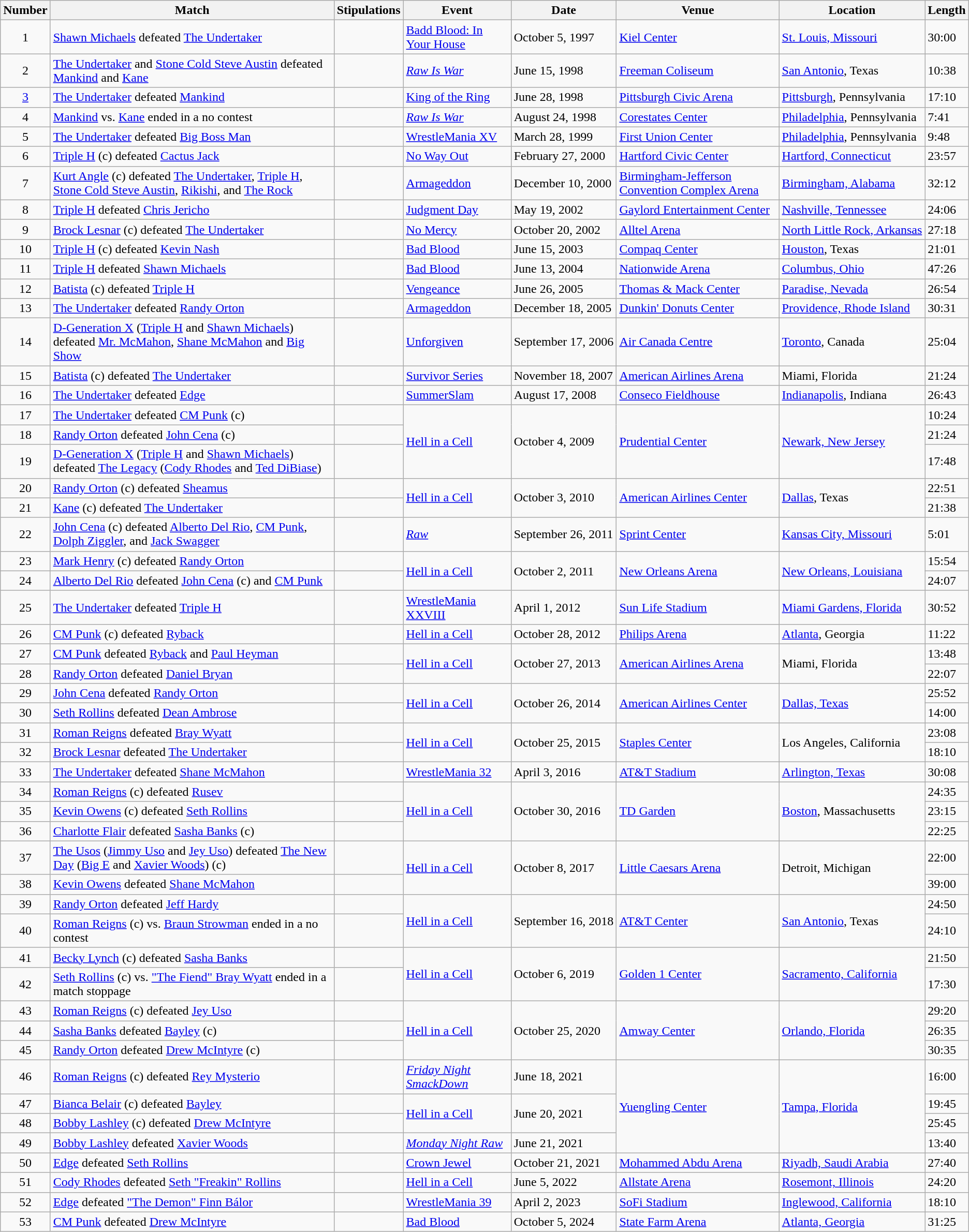<table class="wikitable sortable">
<tr>
<th>Number</th>
<th>Match</th>
<th>Stipulations</th>
<th>Event</th>
<th>Date</th>
<th>Venue</th>
<th>Location</th>
<th>Length</th>
</tr>
<tr>
<td align=center>1</td>
<td><a href='#'>Shawn Michaels</a> defeated <a href='#'>The Undertaker</a></td>
<td></td>
<td><a href='#'>Badd Blood: In Your House</a></td>
<td>October 5, 1997</td>
<td><a href='#'>Kiel Center</a></td>
<td><a href='#'>St. Louis, Missouri</a></td>
<td>30:00</td>
</tr>
<tr>
<td align=center>2</td>
<td><a href='#'>The Undertaker</a> and <a href='#'>Stone Cold Steve Austin</a> defeated <a href='#'>Mankind</a> and <a href='#'>Kane</a></td>
<td></td>
<td><em><a href='#'>Raw Is War</a></em></td>
<td>June 15, 1998</td>
<td><a href='#'>Freeman Coliseum</a></td>
<td><a href='#'>San Antonio</a>, Texas</td>
<td>10:38</td>
</tr>
<tr>
<td align=center><a href='#'>3</a></td>
<td><a href='#'>The Undertaker</a> defeated <a href='#'>Mankind</a></td>
<td></td>
<td><a href='#'>King of the Ring</a></td>
<td>June 28, 1998</td>
<td><a href='#'>Pittsburgh Civic Arena</a></td>
<td><a href='#'>Pittsburgh</a>, Pennsylvania</td>
<td>17:10</td>
</tr>
<tr>
<td align=center>4</td>
<td><a href='#'>Mankind</a> vs. <a href='#'>Kane</a> ended in a no contest</td>
<td></td>
<td><em><a href='#'>Raw Is War</a></em></td>
<td>August 24, 1998</td>
<td><a href='#'>Corestates Center</a></td>
<td><a href='#'>Philadelphia</a>, Pennsylvania</td>
<td>7:41</td>
</tr>
<tr>
<td align=center>5</td>
<td><a href='#'>The Undertaker</a> defeated <a href='#'>Big Boss Man</a></td>
<td></td>
<td><a href='#'>WrestleMania XV</a></td>
<td>March 28, 1999</td>
<td><a href='#'>First Union Center</a></td>
<td><a href='#'>Philadelphia</a>, Pennsylvania</td>
<td>9:48</td>
</tr>
<tr>
<td align=center>6</td>
<td><a href='#'>Triple H</a> (c) defeated <a href='#'>Cactus Jack</a></td>
<td></td>
<td><a href='#'>No Way Out</a></td>
<td>February 27, 2000</td>
<td><a href='#'>Hartford Civic Center</a></td>
<td><a href='#'>Hartford, Connecticut</a></td>
<td>23:57</td>
</tr>
<tr>
<td align=center>7</td>
<td><a href='#'>Kurt Angle</a> (c) defeated <a href='#'>The Undertaker</a>, <a href='#'>Triple H</a>, <a href='#'>Stone Cold Steve Austin</a>, <a href='#'>Rikishi</a>, and <a href='#'>The Rock</a></td>
<td></td>
<td><a href='#'>Armageddon</a></td>
<td>December 10, 2000</td>
<td><a href='#'>Birmingham-Jefferson Convention Complex Arena</a></td>
<td><a href='#'>Birmingham, Alabama</a></td>
<td>32:12</td>
</tr>
<tr>
<td align=center>8</td>
<td><a href='#'>Triple H</a> defeated <a href='#'>Chris Jericho</a></td>
<td></td>
<td><a href='#'>Judgment Day</a></td>
<td>May 19, 2002</td>
<td><a href='#'>Gaylord Entertainment Center</a></td>
<td><a href='#'>Nashville, Tennessee</a></td>
<td>24:06</td>
</tr>
<tr>
<td align=center>9</td>
<td><a href='#'>Brock Lesnar</a> (c) defeated <a href='#'>The Undertaker</a></td>
<td></td>
<td><a href='#'>No Mercy</a></td>
<td>October 20, 2002</td>
<td><a href='#'>Alltel Arena</a></td>
<td style="white-space:nowrap;"><a href='#'>North Little Rock, Arkansas</a></td>
<td>27:18</td>
</tr>
<tr>
<td align=center>10</td>
<td><a href='#'>Triple H</a> (c) defeated <a href='#'>Kevin Nash</a></td>
<td></td>
<td><a href='#'>Bad Blood</a></td>
<td>June 15, 2003</td>
<td><a href='#'>Compaq Center</a></td>
<td><a href='#'>Houston</a>, Texas</td>
<td>21:01</td>
</tr>
<tr>
<td align=center>11</td>
<td><a href='#'>Triple H</a> defeated <a href='#'>Shawn Michaels</a></td>
<td></td>
<td><a href='#'>Bad Blood</a></td>
<td>June 13, 2004</td>
<td><a href='#'>Nationwide Arena</a></td>
<td><a href='#'>Columbus, Ohio</a></td>
<td>47:26</td>
</tr>
<tr>
<td align=center>12</td>
<td><a href='#'>Batista</a> (c) defeated <a href='#'>Triple H</a></td>
<td></td>
<td><a href='#'>Vengeance</a></td>
<td>June 26, 2005</td>
<td><a href='#'>Thomas & Mack Center</a></td>
<td><a href='#'>Paradise, Nevada</a></td>
<td>26:54</td>
</tr>
<tr>
<td align=center>13</td>
<td><a href='#'>The Undertaker</a> defeated <a href='#'>Randy Orton</a></td>
<td></td>
<td><a href='#'>Armageddon</a></td>
<td>December 18, 2005</td>
<td><a href='#'>Dunkin' Donuts Center</a></td>
<td><a href='#'>Providence, Rhode Island</a></td>
<td>30:31</td>
</tr>
<tr>
<td align=center>14</td>
<td><a href='#'>D-Generation X</a> (<a href='#'>Triple H</a> and <a href='#'>Shawn Michaels</a>) defeated <a href='#'>Mr. McMahon</a>, <a href='#'>Shane McMahon</a> and <a href='#'>Big Show</a></td>
<td></td>
<td><a href='#'>Unforgiven</a></td>
<td style="white-space:nowrap;">September 17, 2006</td>
<td><a href='#'>Air Canada Centre</a></td>
<td><a href='#'>Toronto</a>, Canada</td>
<td>25:04</td>
</tr>
<tr>
<td align=center>15</td>
<td><a href='#'>Batista</a> (c) defeated <a href='#'>The Undertaker</a></td>
<td></td>
<td><a href='#'>Survivor Series</a></td>
<td>November 18, 2007</td>
<td><a href='#'>American Airlines Arena</a></td>
<td>Miami, Florida</td>
<td>21:24</td>
</tr>
<tr>
<td align=center>16</td>
<td><a href='#'>The Undertaker</a> defeated <a href='#'>Edge</a></td>
<td></td>
<td><a href='#'>SummerSlam</a></td>
<td>August 17, 2008</td>
<td><a href='#'>Conseco Fieldhouse</a></td>
<td><a href='#'>Indianapolis</a>, Indiana</td>
<td>26:43</td>
</tr>
<tr>
<td align=center>17</td>
<td><a href='#'>The Undertaker</a> defeated <a href='#'>CM Punk</a> (c)</td>
<td></td>
<td rowspan=3><a href='#'>Hell in a Cell</a></td>
<td rowspan=3>October 4, 2009</td>
<td rowspan=3><a href='#'>Prudential Center</a></td>
<td rowspan=3><a href='#'>Newark, New Jersey</a></td>
<td>10:24</td>
</tr>
<tr>
<td align=center>18</td>
<td><a href='#'>Randy Orton</a> defeated <a href='#'>John Cena</a> (c)</td>
<td></td>
<td>21:24</td>
</tr>
<tr>
<td align=center>19</td>
<td><a href='#'>D-Generation X</a> (<a href='#'>Triple H</a> and <a href='#'>Shawn Michaels</a>) defeated <a href='#'>The Legacy</a> (<a href='#'>Cody Rhodes</a> and <a href='#'>Ted DiBiase</a>)</td>
<td></td>
<td>17:48</td>
</tr>
<tr>
<td align=center>20</td>
<td><a href='#'>Randy Orton</a> (c) defeated <a href='#'>Sheamus</a></td>
<td></td>
<td rowspan=2><a href='#'>Hell in a Cell</a></td>
<td rowspan=2>October 3, 2010</td>
<td rowspan=2><a href='#'>American Airlines Center</a></td>
<td rowspan=2><a href='#'>Dallas</a>, Texas</td>
<td>22:51</td>
</tr>
<tr>
<td align=center>21</td>
<td><a href='#'>Kane</a> (c) defeated <a href='#'>The Undertaker</a></td>
<td></td>
<td>21:38</td>
</tr>
<tr>
<td align=center>22</td>
<td><a href='#'>John Cena</a> (c) defeated <a href='#'>Alberto Del Rio</a>, <a href='#'>CM Punk</a>, <a href='#'>Dolph Ziggler</a>, and <a href='#'>Jack Swagger</a></td>
<td></td>
<td><em><a href='#'>Raw</a></em><br></td>
<td>September 26, 2011</td>
<td><a href='#'>Sprint Center</a></td>
<td><a href='#'>Kansas City, Missouri</a></td>
<td>5:01</td>
</tr>
<tr>
<td align=center>23</td>
<td><a href='#'>Mark Henry</a> (c) defeated <a href='#'>Randy Orton</a></td>
<td></td>
<td rowspan=2><a href='#'>Hell in a Cell</a></td>
<td rowspan=2>October 2, 2011</td>
<td rowspan=2><a href='#'>New Orleans Arena</a></td>
<td rowspan=2><a href='#'>New Orleans, Louisiana</a></td>
<td>15:54</td>
</tr>
<tr>
<td align=center>24</td>
<td><a href='#'>Alberto Del Rio</a> defeated <a href='#'>John Cena</a> (c) and <a href='#'>CM Punk</a></td>
<td></td>
<td>24:07</td>
</tr>
<tr>
<td align=center>25</td>
<td><a href='#'>The Undertaker</a> defeated <a href='#'>Triple H</a></td>
<td></td>
<td><a href='#'>WrestleMania XXVIII</a></td>
<td>April 1, 2012</td>
<td><a href='#'>Sun Life Stadium</a></td>
<td><a href='#'>Miami Gardens, Florida</a></td>
<td>30:52</td>
</tr>
<tr>
<td align=center>26</td>
<td><a href='#'>CM Punk</a> (c) defeated <a href='#'>Ryback</a></td>
<td></td>
<td><a href='#'>Hell in a Cell</a></td>
<td>October 28, 2012</td>
<td><a href='#'>Philips Arena</a></td>
<td><a href='#'>Atlanta</a>, Georgia</td>
<td>11:22</td>
</tr>
<tr>
<td align=center>27</td>
<td><a href='#'>CM Punk</a> defeated <a href='#'>Ryback</a> and <a href='#'>Paul Heyman</a></td>
<td></td>
<td rowspan=2><a href='#'>Hell in a Cell</a></td>
<td rowspan=2>October 27, 2013</td>
<td rowspan=2><a href='#'>American Airlines Arena</a></td>
<td rowspan=2>Miami, Florida</td>
<td>13:48</td>
</tr>
<tr>
<td align=center>28</td>
<td><a href='#'>Randy Orton</a> defeated <a href='#'>Daniel Bryan</a></td>
<td></td>
<td>22:07</td>
</tr>
<tr>
<td align=center>29</td>
<td><a href='#'>John Cena</a> defeated <a href='#'>Randy Orton</a></td>
<td></td>
<td rowspan=2><a href='#'>Hell in a Cell</a></td>
<td rowspan=2>October 26, 2014</td>
<td rowspan=2><a href='#'>American Airlines Center</a></td>
<td rowspan=2><a href='#'>Dallas, Texas</a></td>
<td>25:52</td>
</tr>
<tr>
<td align=center>30</td>
<td><a href='#'>Seth Rollins</a> defeated <a href='#'>Dean Ambrose</a></td>
<td></td>
<td>14:00</td>
</tr>
<tr>
<td align=center>31</td>
<td><a href='#'>Roman Reigns</a> defeated <a href='#'>Bray Wyatt</a></td>
<td></td>
<td rowspan=2><a href='#'>Hell in a Cell</a></td>
<td rowspan=2>October 25, 2015</td>
<td rowspan=2><a href='#'>Staples Center</a></td>
<td rowspan=2>Los Angeles, California</td>
<td>23:08</td>
</tr>
<tr>
<td align=center>32</td>
<td><a href='#'>Brock Lesnar</a> defeated <a href='#'>The Undertaker</a></td>
<td></td>
<td>18:10</td>
</tr>
<tr>
<td align=center>33</td>
<td><a href='#'>The Undertaker</a> defeated <a href='#'>Shane McMahon</a></td>
<td></td>
<td><a href='#'>WrestleMania 32</a></td>
<td>April 3, 2016</td>
<td><a href='#'>AT&T Stadium</a></td>
<td><a href='#'>Arlington, Texas</a></td>
<td>30:08</td>
</tr>
<tr>
<td align=center>34</td>
<td><a href='#'>Roman Reigns</a> (c) defeated <a href='#'>Rusev</a></td>
<td></td>
<td rowspan=3><a href='#'>Hell in a Cell</a></td>
<td rowspan=3>October 30, 2016</td>
<td rowspan=3><a href='#'>TD Garden</a></td>
<td rowspan=3><a href='#'>Boston</a>, Massachusetts</td>
<td>24:35</td>
</tr>
<tr>
<td align=center>35</td>
<td><a href='#'>Kevin Owens</a> (c) defeated <a href='#'>Seth Rollins</a></td>
<td></td>
<td>23:15</td>
</tr>
<tr>
<td align=center>36</td>
<td><a href='#'>Charlotte Flair</a> defeated <a href='#'>Sasha Banks</a> (c)</td>
<td></td>
<td>22:25</td>
</tr>
<tr>
<td align=center>37</td>
<td><a href='#'>The Usos</a> (<a href='#'>Jimmy Uso</a> and <a href='#'>Jey Uso</a>) defeated <a href='#'>The New Day</a> (<a href='#'>Big E</a> and <a href='#'>Xavier Woods</a>) (c)</td>
<td></td>
<td rowspan=2><a href='#'>Hell in a Cell</a></td>
<td rowspan=2>October 8, 2017</td>
<td rowspan=2><a href='#'>Little Caesars Arena</a></td>
<td rowspan=2>Detroit, Michigan</td>
<td>22:00</td>
</tr>
<tr>
<td align=center>38</td>
<td><a href='#'>Kevin Owens</a> defeated <a href='#'>Shane McMahon</a></td>
<td></td>
<td>39:00</td>
</tr>
<tr>
<td align=center>39</td>
<td><a href='#'>Randy Orton</a> defeated <a href='#'>Jeff Hardy</a></td>
<td></td>
<td rowspan=2><a href='#'>Hell in a Cell</a></td>
<td rowspan=2>September 16, 2018</td>
<td rowspan=2><a href='#'>AT&T Center</a></td>
<td rowspan=2><a href='#'>San Antonio</a>, Texas</td>
<td>24:50</td>
</tr>
<tr>
<td align=center>40</td>
<td><a href='#'>Roman Reigns</a> (c) vs. <a href='#'>Braun Strowman</a> ended in a no contest</td>
<td></td>
<td>24:10</td>
</tr>
<tr>
<td align=center>41</td>
<td><a href='#'>Becky Lynch</a> (c) defeated <a href='#'>Sasha Banks</a></td>
<td></td>
<td rowspan=2><a href='#'>Hell in a Cell</a></td>
<td rowspan=2>October 6, 2019</td>
<td rowspan=2><a href='#'>Golden 1 Center</a></td>
<td rowspan=2><a href='#'>Sacramento, California</a></td>
<td>21:50</td>
</tr>
<tr>
<td align=center>42</td>
<td><a href='#'>Seth Rollins</a> (c) vs. <a href='#'>"The Fiend" Bray Wyatt</a> ended in a match stoppage</td>
<td></td>
<td>17:30</td>
</tr>
<tr>
<td align=center>43</td>
<td><a href='#'>Roman Reigns</a> (c) defeated <a href='#'>Jey Uso</a></td>
<td></td>
<td rowspan=3><a href='#'>Hell in a Cell</a></td>
<td rowspan=3>October 25, 2020</td>
<td rowspan=3><a href='#'>Amway Center</a></td>
<td rowspan=3><a href='#'>Orlando, Florida</a></td>
<td>29:20</td>
</tr>
<tr>
<td align=center>44</td>
<td><a href='#'>Sasha Banks</a> defeated <a href='#'>Bayley</a> (c)</td>
<td></td>
<td>26:35</td>
</tr>
<tr>
<td align=center>45</td>
<td><a href='#'>Randy Orton</a> defeated <a href='#'>Drew McIntyre</a> (c)</td>
<td></td>
<td>30:35</td>
</tr>
<tr>
<td align=center>46</td>
<td><a href='#'>Roman Reigns</a> (c) defeated <a href='#'>Rey Mysterio</a></td>
<td></td>
<td><em><a href='#'>Friday Night SmackDown</a></em></td>
<td>June 18, 2021</td>
<td rowspan="4"><a href='#'>Yuengling Center</a></td>
<td rowspan="4"><a href='#'>Tampa, Florida</a></td>
<td>16:00</td>
</tr>
<tr>
<td align=center>47</td>
<td><a href='#'>Bianca Belair</a> (c) defeated <a href='#'>Bayley</a></td>
<td></td>
<td rowspan=2><a href='#'>Hell in a Cell</a></td>
<td rowspan=2>June 20, 2021</td>
<td>19:45</td>
</tr>
<tr>
<td align=center>48</td>
<td><a href='#'>Bobby Lashley</a> (c) defeated <a href='#'>Drew McIntyre</a></td>
<td></td>
<td>25:45</td>
</tr>
<tr>
<td align=center>49</td>
<td><a href='#'>Bobby Lashley</a> defeated <a href='#'>Xavier Woods</a></td>
<td></td>
<td><em><a href='#'>Monday Night Raw</a></em></td>
<td>June 21, 2021</td>
<td>13:40</td>
</tr>
<tr>
<td align=center>50</td>
<td><a href='#'>Edge</a> defeated <a href='#'>Seth Rollins</a></td>
<td></td>
<td><a href='#'>Crown Jewel</a></td>
<td>October 21, 2021</td>
<td><a href='#'>Mohammed Abdu Arena</a></td>
<td><a href='#'>Riyadh, Saudi Arabia</a></td>
<td>27:40</td>
</tr>
<tr>
<td align=center>51</td>
<td><a href='#'>Cody Rhodes</a> defeated <a href='#'>Seth "Freakin" Rollins</a></td>
<td></td>
<td><a href='#'>Hell in a Cell</a></td>
<td>June 5, 2022</td>
<td><a href='#'>Allstate Arena</a></td>
<td><a href='#'>Rosemont, Illinois</a></td>
<td>24:20</td>
</tr>
<tr>
<td align=center>52</td>
<td><a href='#'>Edge</a> defeated <a href='#'>"The Demon" Finn Bálor</a></td>
<td></td>
<td><a href='#'>WrestleMania 39</a></td>
<td>April 2, 2023</td>
<td><a href='#'>SoFi Stadium</a></td>
<td><a href='#'>Inglewood, California</a></td>
<td>18:10</td>
</tr>
<tr>
<td align=center>53</td>
<td><a href='#'>CM Punk</a> defeated <a href='#'>Drew McIntyre</a></td>
<td></td>
<td><a href='#'>Bad Blood</a></td>
<td>October 5, 2024</td>
<td><a href='#'>State Farm Arena</a></td>
<td><a href='#'>Atlanta, Georgia</a></td>
<td>31:25</td>
</tr>
</table>
